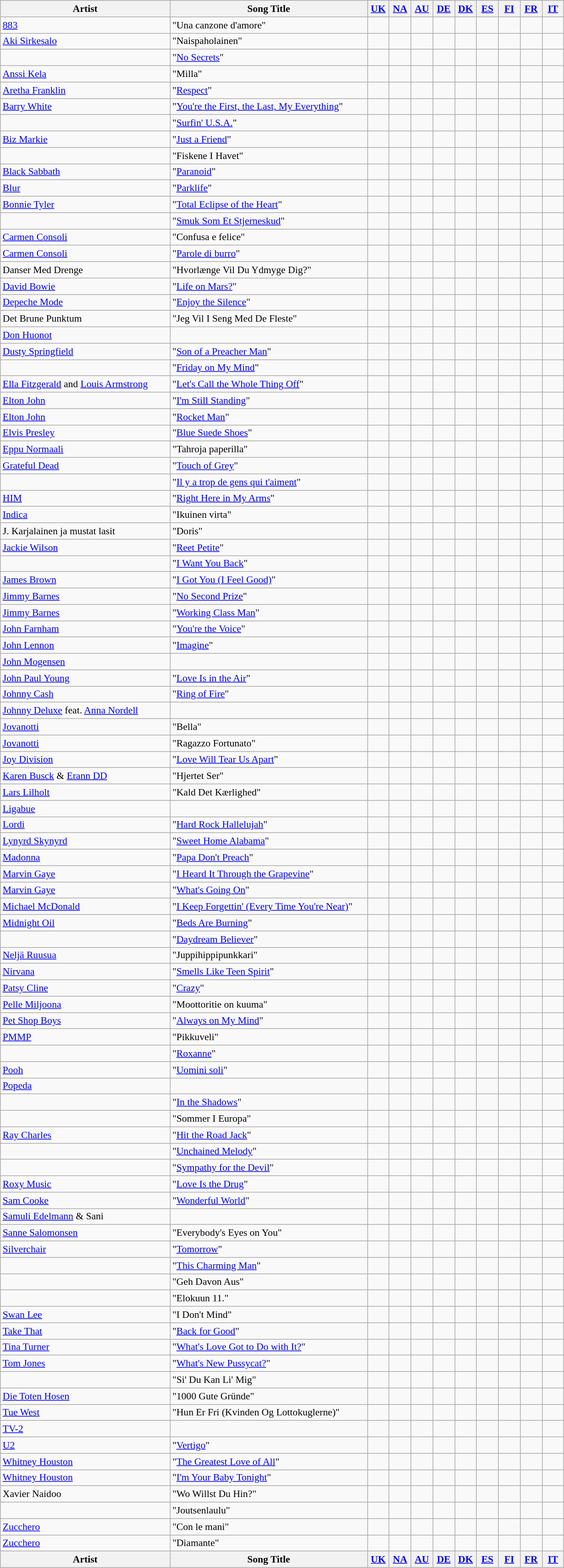<table class="wikitable sortable" style="font-size:90%; texisn notmargin: 5px;">
<tr>
<th style="width:240px;">Artist</th>
<th style="width:280px;">Song Title</th>
<th width=25px><a href='#'>UK</a></th>
<th width=25px><a href='#'>NA</a></th>
<th width=25px><a href='#'>AU</a></th>
<th width=25px><a href='#'>DE</a></th>
<th width=25px><a href='#'>DK</a></th>
<th width=25px><a href='#'>ES</a></th>
<th width=25px><a href='#'>FI</a></th>
<th width=25px><a href='#'>FR</a></th>
<th width=25px><a href='#'>IT</a></th>
</tr>
<tr>
<td><a href='#'>883</a></td>
<td>"Una canzone d'amore"</td>
<td></td>
<td></td>
<td></td>
<td></td>
<td></td>
<td></td>
<td></td>
<td></td>
<td></td>
</tr>
<tr>
<td><a href='#'>Aki Sirkesalo</a></td>
<td>"Naispaholainen"</td>
<td></td>
<td></td>
<td></td>
<td></td>
<td></td>
<td></td>
<td></td>
<td></td>
<td></td>
</tr>
<tr>
<td></td>
<td>"<a href='#'>No Secrets</a>"</td>
<td></td>
<td></td>
<td></td>
<td></td>
<td></td>
<td></td>
<td></td>
<td></td>
<td></td>
</tr>
<tr>
<td><a href='#'>Anssi Kela</a></td>
<td>"Milla"</td>
<td></td>
<td></td>
<td></td>
<td></td>
<td></td>
<td></td>
<td></td>
<td></td>
<td></td>
</tr>
<tr>
<td><a href='#'>Aretha Franklin</a></td>
<td>"<a href='#'>Respect</a>"</td>
<td></td>
<td></td>
<td></td>
<td></td>
<td></td>
<td></td>
<td></td>
<td></td>
<td></td>
</tr>
<tr>
<td><a href='#'>Barry White</a></td>
<td>"<a href='#'>You're the First, the Last, My Everything</a>"</td>
<td></td>
<td></td>
<td></td>
<td></td>
<td></td>
<td></td>
<td></td>
<td></td>
<td></td>
</tr>
<tr>
<td></td>
<td>"<a href='#'>Surfin' U.S.A.</a>"</td>
<td></td>
<td></td>
<td></td>
<td></td>
<td></td>
<td></td>
<td></td>
<td></td>
<td></td>
</tr>
<tr>
<td><a href='#'>Biz Markie</a></td>
<td>"<a href='#'>Just a Friend</a>"</td>
<td></td>
<td></td>
<td></td>
<td></td>
<td></td>
<td></td>
<td></td>
<td></td>
<td></td>
</tr>
<tr>
<td></td>
<td>"Fiskene I Havet"</td>
<td></td>
<td></td>
<td></td>
<td></td>
<td></td>
<td></td>
<td></td>
<td></td>
<td></td>
</tr>
<tr>
<td><a href='#'>Black Sabbath</a></td>
<td>"<a href='#'>Paranoid</a>"</td>
<td></td>
<td></td>
<td></td>
<td></td>
<td></td>
<td></td>
<td></td>
<td></td>
<td></td>
</tr>
<tr>
<td><a href='#'>Blur</a></td>
<td>"<a href='#'>Parklife</a>"</td>
<td></td>
<td></td>
<td></td>
<td></td>
<td></td>
<td></td>
<td></td>
<td></td>
<td></td>
</tr>
<tr>
<td><a href='#'>Bonnie Tyler</a></td>
<td>"<a href='#'>Total Eclipse of the Heart</a>"</td>
<td></td>
<td></td>
<td></td>
<td></td>
<td></td>
<td></td>
<td></td>
<td></td>
<td></td>
</tr>
<tr>
<td></td>
<td>"<a href='#'>Smuk Som Et Stjerneskud</a>"</td>
<td></td>
<td></td>
<td></td>
<td></td>
<td></td>
<td></td>
<td></td>
<td></td>
<td></td>
</tr>
<tr>
<td><a href='#'>Carmen Consoli</a></td>
<td>"Confusa e felice"</td>
<td></td>
<td></td>
<td></td>
<td></td>
<td></td>
<td></td>
<td></td>
<td></td>
<td></td>
</tr>
<tr>
<td><a href='#'>Carmen Consoli</a></td>
<td>"<a href='#'>Parole di burro</a>"</td>
<td></td>
<td></td>
<td></td>
<td></td>
<td></td>
<td></td>
<td></td>
<td></td>
<td></td>
</tr>
<tr>
<td>Danser Med Drenge</td>
<td>"Hvorlænge Vil Du Ydmyge Dig?"</td>
<td></td>
<td></td>
<td></td>
<td></td>
<td></td>
<td></td>
<td></td>
<td></td>
<td></td>
</tr>
<tr>
<td><a href='#'>David Bowie</a></td>
<td>"<a href='#'>Life on Mars?</a>"</td>
<td></td>
<td></td>
<td></td>
<td></td>
<td></td>
<td></td>
<td></td>
<td></td>
<td></td>
</tr>
<tr>
<td><a href='#'>Depeche Mode</a></td>
<td>"<a href='#'>Enjoy the Silence</a>"</td>
<td></td>
<td></td>
<td></td>
<td></td>
<td></td>
<td></td>
<td></td>
<td></td>
<td></td>
</tr>
<tr>
<td>Det Brune Punktum</td>
<td>"Jeg Vil I Seng Med De Fleste"</td>
<td></td>
<td></td>
<td></td>
<td></td>
<td></td>
<td></td>
<td></td>
<td></td>
<td></td>
</tr>
<tr>
<td><a href='#'>Don Huonot</a></td>
<td></td>
<td></td>
<td></td>
<td></td>
<td></td>
<td></td>
<td></td>
<td></td>
<td></td>
<td></td>
</tr>
<tr>
<td><a href='#'>Dusty Springfield</a></td>
<td>"<a href='#'>Son of a Preacher Man</a>"</td>
<td></td>
<td></td>
<td></td>
<td></td>
<td></td>
<td></td>
<td></td>
<td></td>
<td></td>
</tr>
<tr>
<td></td>
<td>"<a href='#'>Friday on My Mind</a>"</td>
<td></td>
<td></td>
<td></td>
<td></td>
<td></td>
<td></td>
<td></td>
<td></td>
<td></td>
</tr>
<tr>
<td><a href='#'>Ella Fitzgerald</a> and <a href='#'>Louis Armstrong</a></td>
<td>"<a href='#'>Let's Call the Whole Thing Off</a>"</td>
<td></td>
<td></td>
<td></td>
<td></td>
<td></td>
<td></td>
<td></td>
<td></td>
<td></td>
</tr>
<tr>
<td><a href='#'>Elton John</a></td>
<td>"<a href='#'>I'm Still Standing</a>"</td>
<td></td>
<td></td>
<td></td>
<td></td>
<td></td>
<td></td>
<td></td>
<td></td>
<td></td>
</tr>
<tr>
<td><a href='#'>Elton John</a></td>
<td>"<a href='#'>Rocket Man</a>"</td>
<td></td>
<td></td>
<td></td>
<td></td>
<td></td>
<td></td>
<td></td>
<td></td>
<td></td>
</tr>
<tr>
<td><a href='#'>Elvis Presley</a></td>
<td>"<a href='#'>Blue Suede Shoes</a>"</td>
<td></td>
<td></td>
<td></td>
<td></td>
<td></td>
<td></td>
<td></td>
<td></td>
<td></td>
</tr>
<tr>
<td><a href='#'>Eppu Normaali</a></td>
<td>"Tahroja paperilla"</td>
<td></td>
<td></td>
<td></td>
<td></td>
<td></td>
<td></td>
<td></td>
<td></td>
<td></td>
</tr>
<tr>
<td><a href='#'>Grateful Dead</a></td>
<td>"<a href='#'>Touch of Grey</a>"</td>
<td></td>
<td></td>
<td></td>
<td></td>
<td></td>
<td></td>
<td></td>
<td></td>
<td></td>
</tr>
<tr>
<td></td>
<td>"<a href='#'>Il y a trop de gens qui t'aiment</a>"</td>
<td></td>
<td></td>
<td></td>
<td></td>
<td></td>
<td></td>
<td></td>
<td></td>
<td></td>
</tr>
<tr>
<td><a href='#'>HIM</a></td>
<td>"<a href='#'>Right Here in My Arms</a>"</td>
<td></td>
<td></td>
<td></td>
<td></td>
<td></td>
<td></td>
<td></td>
<td></td>
<td></td>
</tr>
<tr>
<td><a href='#'>Indica</a></td>
<td>"Ikuinen virta"</td>
<td></td>
<td></td>
<td></td>
<td></td>
<td></td>
<td></td>
<td></td>
<td></td>
<td></td>
</tr>
<tr>
<td>J. Karjalainen ja mustat lasit</td>
<td>"Doris"</td>
<td></td>
<td></td>
<td></td>
<td></td>
<td></td>
<td></td>
<td></td>
<td></td>
<td></td>
</tr>
<tr>
<td><a href='#'>Jackie Wilson</a></td>
<td>"<a href='#'>Reet Petite</a>"</td>
<td></td>
<td></td>
<td></td>
<td></td>
<td></td>
<td></td>
<td></td>
<td></td>
<td></td>
</tr>
<tr>
<td></td>
<td>"<a href='#'>I Want You Back</a>"</td>
<td></td>
<td></td>
<td></td>
<td></td>
<td></td>
<td></td>
<td></td>
<td></td>
<td></td>
</tr>
<tr>
<td><a href='#'>James Brown</a></td>
<td>"<a href='#'>I Got You (I Feel Good)</a>"</td>
<td></td>
<td></td>
<td></td>
<td></td>
<td></td>
<td></td>
<td></td>
<td></td>
<td></td>
</tr>
<tr>
<td><a href='#'>Jimmy Barnes</a></td>
<td>"<a href='#'>No Second Prize</a>"</td>
<td></td>
<td></td>
<td></td>
<td></td>
<td></td>
<td></td>
<td></td>
<td></td>
<td></td>
</tr>
<tr>
<td><a href='#'>Jimmy Barnes</a></td>
<td>"<a href='#'>Working Class Man</a>"</td>
<td></td>
<td></td>
<td></td>
<td></td>
<td></td>
<td></td>
<td></td>
<td></td>
<td></td>
</tr>
<tr>
<td><a href='#'>John Farnham</a></td>
<td>"<a href='#'>You're the Voice</a>"</td>
<td></td>
<td></td>
<td></td>
<td></td>
<td></td>
<td></td>
<td></td>
<td></td>
<td></td>
</tr>
<tr>
<td><a href='#'>John Lennon</a></td>
<td>"<a href='#'>Imagine</a>"</td>
<td></td>
<td></td>
<td></td>
<td></td>
<td></td>
<td></td>
<td></td>
<td></td>
<td></td>
</tr>
<tr>
<td><a href='#'>John Mogensen</a></td>
<td></td>
<td></td>
<td></td>
<td></td>
<td></td>
<td></td>
<td></td>
<td></td>
<td></td>
<td></td>
</tr>
<tr>
<td><a href='#'>John Paul Young</a></td>
<td>"<a href='#'>Love Is in the Air</a>"</td>
<td></td>
<td></td>
<td></td>
<td></td>
<td></td>
<td></td>
<td></td>
<td></td>
<td></td>
</tr>
<tr>
<td><a href='#'>Johnny Cash</a></td>
<td>"<a href='#'>Ring of Fire</a>"</td>
<td></td>
<td></td>
<td></td>
<td></td>
<td></td>
<td></td>
<td></td>
<td></td>
<td></td>
</tr>
<tr>
<td><a href='#'>Johnny Deluxe</a> feat. <a href='#'>Anna Nordell</a></td>
<td></td>
<td></td>
<td></td>
<td></td>
<td></td>
<td></td>
<td></td>
<td></td>
<td></td>
<td></td>
</tr>
<tr>
<td><a href='#'>Jovanotti</a></td>
<td>"Bella"</td>
<td></td>
<td></td>
<td></td>
<td></td>
<td></td>
<td></td>
<td></td>
<td></td>
<td></td>
</tr>
<tr>
<td><a href='#'>Jovanotti</a></td>
<td>"Ragazzo Fortunato"</td>
<td></td>
<td></td>
<td></td>
<td></td>
<td></td>
<td></td>
<td></td>
<td></td>
<td></td>
</tr>
<tr>
<td><a href='#'>Joy Division</a></td>
<td>"<a href='#'>Love Will Tear Us Apart</a>"</td>
<td></td>
<td></td>
<td></td>
<td></td>
<td></td>
<td></td>
<td></td>
<td></td>
<td></td>
</tr>
<tr>
<td><a href='#'>Karen Busck</a> & <a href='#'>Erann DD</a></td>
<td>"Hjertet Ser"</td>
<td></td>
<td></td>
<td></td>
<td></td>
<td></td>
<td></td>
<td></td>
<td></td>
<td></td>
</tr>
<tr>
<td><a href='#'>Lars Lilholt</a></td>
<td>"Kald Det Kærlighed"</td>
<td></td>
<td></td>
<td></td>
<td></td>
<td></td>
<td></td>
<td></td>
<td></td>
<td></td>
</tr>
<tr>
<td><a href='#'>Ligabue</a></td>
<td></td>
<td></td>
<td></td>
<td></td>
<td></td>
<td></td>
<td></td>
<td></td>
<td></td>
<td></td>
</tr>
<tr>
<td><a href='#'>Lordi</a></td>
<td>"<a href='#'>Hard Rock Hallelujah</a>"</td>
<td></td>
<td></td>
<td></td>
<td></td>
<td></td>
<td></td>
<td></td>
<td></td>
<td></td>
</tr>
<tr>
<td><a href='#'>Lynyrd Skynyrd</a></td>
<td>"<a href='#'>Sweet Home Alabama</a>"</td>
<td></td>
<td></td>
<td></td>
<td></td>
<td></td>
<td></td>
<td></td>
<td></td>
<td></td>
</tr>
<tr>
<td><a href='#'>Madonna</a></td>
<td>"<a href='#'>Papa Don't Preach</a>"</td>
<td></td>
<td></td>
<td></td>
<td></td>
<td></td>
<td></td>
<td></td>
<td></td>
<td></td>
</tr>
<tr>
<td><a href='#'>Marvin Gaye</a></td>
<td>"<a href='#'>I Heard It Through the Grapevine</a>"</td>
<td></td>
<td></td>
<td></td>
<td></td>
<td></td>
<td></td>
<td></td>
<td></td>
<td></td>
</tr>
<tr>
<td><a href='#'>Marvin Gaye</a></td>
<td>"<a href='#'>What's Going On</a>"</td>
<td></td>
<td></td>
<td></td>
<td></td>
<td></td>
<td></td>
<td></td>
<td></td>
<td></td>
</tr>
<tr>
<td><a href='#'>Michael McDonald</a></td>
<td>"<a href='#'>I Keep Forgettin' (Every Time You're Near)</a>"</td>
<td></td>
<td></td>
<td></td>
<td></td>
<td></td>
<td></td>
<td></td>
<td></td>
<td></td>
</tr>
<tr>
<td><a href='#'>Midnight Oil</a></td>
<td>"<a href='#'>Beds Are Burning</a>"</td>
<td></td>
<td></td>
<td></td>
<td></td>
<td></td>
<td></td>
<td></td>
<td></td>
<td></td>
</tr>
<tr>
<td></td>
<td>"<a href='#'>Daydream Believer</a>"</td>
<td></td>
<td></td>
<td></td>
<td></td>
<td></td>
<td></td>
<td></td>
<td></td>
<td></td>
</tr>
<tr>
<td><a href='#'>Neljä Ruusua</a></td>
<td>"Juppihippipunkkari"</td>
<td></td>
<td></td>
<td></td>
<td></td>
<td></td>
<td></td>
<td></td>
<td></td>
<td></td>
</tr>
<tr>
<td><a href='#'>Nirvana</a></td>
<td>"<a href='#'>Smells Like Teen Spirit</a>"</td>
<td></td>
<td></td>
<td></td>
<td></td>
<td></td>
<td></td>
<td></td>
<td></td>
<td></td>
</tr>
<tr>
<td><a href='#'>Patsy Cline</a></td>
<td>"<a href='#'>Crazy</a>"</td>
<td></td>
<td></td>
<td></td>
<td></td>
<td></td>
<td></td>
<td></td>
<td></td>
<td></td>
</tr>
<tr>
<td><a href='#'>Pelle Miljoona</a></td>
<td>"Moottoritie on kuuma"</td>
<td></td>
<td></td>
<td></td>
<td></td>
<td></td>
<td></td>
<td></td>
<td></td>
<td></td>
</tr>
<tr>
<td><a href='#'>Pet Shop Boys</a></td>
<td>"<a href='#'>Always on My Mind</a>"</td>
<td></td>
<td></td>
<td></td>
<td></td>
<td></td>
<td></td>
<td></td>
<td></td>
<td></td>
</tr>
<tr>
<td><a href='#'>PMMP</a></td>
<td>"Pikkuveli"</td>
<td></td>
<td></td>
<td></td>
<td></td>
<td></td>
<td></td>
<td></td>
<td></td>
<td></td>
</tr>
<tr>
<td></td>
<td>"<a href='#'>Roxanne</a>"</td>
<td></td>
<td></td>
<td></td>
<td></td>
<td></td>
<td></td>
<td></td>
<td></td>
<td></td>
</tr>
<tr>
<td><a href='#'>Pooh</a></td>
<td>"<a href='#'>Uomini soli</a>"</td>
<td></td>
<td></td>
<td></td>
<td></td>
<td></td>
<td></td>
<td></td>
<td></td>
<td></td>
</tr>
<tr>
<td><a href='#'>Popeda</a></td>
<td></td>
<td></td>
<td></td>
<td></td>
<td></td>
<td></td>
<td></td>
<td></td>
<td></td>
<td></td>
</tr>
<tr>
<td></td>
<td>"<a href='#'>In the Shadows</a>"</td>
<td></td>
<td></td>
<td></td>
<td></td>
<td></td>
<td></td>
<td></td>
<td></td>
<td></td>
</tr>
<tr>
<td></td>
<td>"Sommer I Europa"</td>
<td></td>
<td></td>
<td></td>
<td></td>
<td></td>
<td></td>
<td></td>
<td></td>
<td></td>
</tr>
<tr>
<td><a href='#'>Ray Charles</a></td>
<td>"<a href='#'>Hit the Road Jack</a>"</td>
<td></td>
<td></td>
<td></td>
<td></td>
<td></td>
<td></td>
<td></td>
<td></td>
<td></td>
</tr>
<tr>
<td></td>
<td>"<a href='#'>Unchained Melody</a>"</td>
<td></td>
<td></td>
<td></td>
<td></td>
<td></td>
<td></td>
<td></td>
<td></td>
<td></td>
</tr>
<tr>
<td></td>
<td>"<a href='#'>Sympathy for the Devil</a>"</td>
<td></td>
<td></td>
<td></td>
<td></td>
<td></td>
<td></td>
<td></td>
<td></td>
<td></td>
</tr>
<tr>
<td><a href='#'>Roxy Music</a></td>
<td>"<a href='#'>Love Is the Drug</a>"</td>
<td></td>
<td></td>
<td></td>
<td></td>
<td></td>
<td></td>
<td></td>
<td></td>
<td></td>
</tr>
<tr>
<td><a href='#'>Sam Cooke</a></td>
<td>"<a href='#'>Wonderful World</a>"</td>
<td></td>
<td></td>
<td></td>
<td></td>
<td></td>
<td></td>
<td></td>
<td></td>
<td></td>
</tr>
<tr>
<td><a href='#'>Samuli Edelmann</a> & Sani</td>
<td></td>
<td></td>
<td></td>
<td></td>
<td></td>
<td></td>
<td></td>
<td></td>
<td></td>
<td></td>
</tr>
<tr>
<td><a href='#'>Sanne Salomonsen</a></td>
<td>"Everybody's Eyes on You"</td>
<td></td>
<td></td>
<td></td>
<td></td>
<td></td>
<td></td>
<td></td>
<td></td>
<td></td>
</tr>
<tr>
<td><a href='#'>Silverchair</a></td>
<td>"<a href='#'>Tomorrow</a>"</td>
<td></td>
<td></td>
<td></td>
<td></td>
<td></td>
<td></td>
<td></td>
<td></td>
<td></td>
</tr>
<tr>
<td></td>
<td>"<a href='#'>This Charming Man</a>"</td>
<td></td>
<td></td>
<td></td>
<td></td>
<td></td>
<td></td>
<td></td>
<td></td>
<td></td>
</tr>
<tr>
<td></td>
<td>"Geh Davon Aus"</td>
<td></td>
<td></td>
<td></td>
<td></td>
<td></td>
<td></td>
<td></td>
<td></td>
<td></td>
</tr>
<tr>
<td></td>
<td>"Elokuun 11."</td>
<td></td>
<td></td>
<td></td>
<td></td>
<td></td>
<td></td>
<td></td>
<td></td>
<td></td>
</tr>
<tr>
<td><a href='#'>Swan Lee</a></td>
<td>"I Don't Mind"</td>
<td></td>
<td></td>
<td></td>
<td></td>
<td></td>
<td></td>
<td></td>
<td></td>
<td></td>
</tr>
<tr>
<td><a href='#'>Take That</a></td>
<td>"<a href='#'>Back for Good</a>"</td>
<td></td>
<td></td>
<td></td>
<td></td>
<td></td>
<td></td>
<td></td>
<td></td>
<td></td>
</tr>
<tr>
<td><a href='#'>Tina Turner</a></td>
<td>"<a href='#'>What's Love Got to Do with It?</a>"</td>
<td></td>
<td></td>
<td></td>
<td></td>
<td></td>
<td></td>
<td></td>
<td></td>
<td></td>
</tr>
<tr>
<td><a href='#'>Tom Jones</a></td>
<td>"<a href='#'>What's New Pussycat?</a>"</td>
<td></td>
<td></td>
<td></td>
<td></td>
<td></td>
<td></td>
<td></td>
<td></td>
<td></td>
</tr>
<tr>
<td></td>
<td>"Si' Du Kan Li' Mig"</td>
<td></td>
<td></td>
<td></td>
<td></td>
<td></td>
<td></td>
<td></td>
<td></td>
<td></td>
</tr>
<tr>
<td><a href='#'>Die Toten Hosen</a></td>
<td>"1000 Gute Gründe"</td>
<td></td>
<td></td>
<td></td>
<td></td>
<td></td>
<td></td>
<td></td>
<td></td>
<td></td>
</tr>
<tr>
<td><a href='#'>Tue West</a></td>
<td>"Hun Er Fri (Kvinden Og Lottokuglerne)"</td>
<td></td>
<td></td>
<td></td>
<td></td>
<td></td>
<td></td>
<td></td>
<td></td>
<td></td>
</tr>
<tr>
<td><a href='#'>TV-2</a></td>
<td></td>
<td></td>
<td></td>
<td></td>
<td></td>
<td></td>
<td></td>
<td></td>
<td></td>
<td></td>
</tr>
<tr>
<td><a href='#'>U2</a></td>
<td>"<a href='#'>Vertigo</a>"</td>
<td></td>
<td></td>
<td></td>
<td></td>
<td></td>
<td></td>
<td></td>
<td></td>
<td></td>
</tr>
<tr>
<td><a href='#'>Whitney Houston</a></td>
<td>"<a href='#'>The Greatest Love of All</a>"</td>
<td></td>
<td></td>
<td></td>
<td></td>
<td></td>
<td></td>
<td></td>
<td></td>
<td></td>
</tr>
<tr>
<td><a href='#'>Whitney Houston</a></td>
<td>"<a href='#'>I'm Your Baby Tonight</a>"</td>
<td></td>
<td></td>
<td></td>
<td></td>
<td></td>
<td></td>
<td></td>
<td></td>
<td></td>
</tr>
<tr>
<td>Xavier Naidoo</td>
<td>"Wo Willst Du Hin?"</td>
<td></td>
<td></td>
<td></td>
<td></td>
<td></td>
<td></td>
<td></td>
<td></td>
<td></td>
</tr>
<tr>
<td></td>
<td>"Joutsenlaulu"</td>
<td></td>
<td></td>
<td></td>
<td></td>
<td></td>
<td></td>
<td></td>
<td></td>
<td></td>
</tr>
<tr>
<td><a href='#'>Zucchero</a></td>
<td>"Con le mani"</td>
<td></td>
<td></td>
<td></td>
<td></td>
<td></td>
<td></td>
<td></td>
<td></td>
<td></td>
</tr>
<tr>
<td><a href='#'>Zucchero</a></td>
<td>"Diamante"</td>
<td></td>
<td></td>
<td></td>
<td></td>
<td></td>
<td></td>
<td></td>
<td></td>
<td></td>
</tr>
<tr class="sortbottom">
<th>Artist</th>
<th>Song Title</th>
<th><a href='#'>UK</a></th>
<th><a href='#'>NA</a></th>
<th><a href='#'>AU</a></th>
<th><a href='#'>DE</a></th>
<th><a href='#'>DK</a></th>
<th><a href='#'>ES</a></th>
<th><a href='#'>FI</a></th>
<th><a href='#'>FR</a></th>
<th><a href='#'>IT</a></th>
</tr>
</table>
